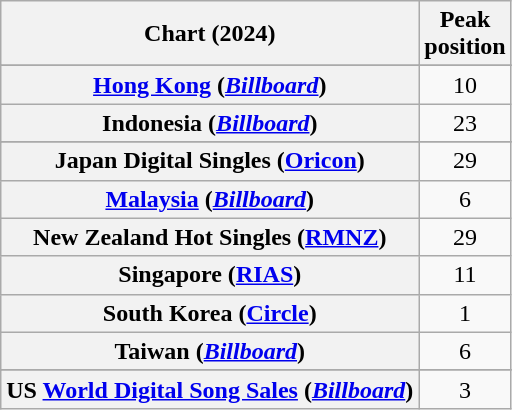<table class="wikitable sortable plainrowheaders" style="text-align:center">
<tr>
<th scope="col">Chart (2024)</th>
<th scope="col">Peak<br>position</th>
</tr>
<tr>
</tr>
<tr>
<th scope="row"><a href='#'>Hong Kong</a> (<em><a href='#'>Billboard</a></em>)</th>
<td>10</td>
</tr>
<tr>
<th scope="row">Indonesia (<em><a href='#'>Billboard</a></em>)</th>
<td>23</td>
</tr>
<tr>
</tr>
<tr>
<th scope="row">Japan Digital Singles (<a href='#'>Oricon</a>)</th>
<td>29</td>
</tr>
<tr>
<th scope="row"><a href='#'>Malaysia</a> (<em><a href='#'>Billboard</a></em>)</th>
<td>6</td>
</tr>
<tr>
<th scope="row">New Zealand Hot Singles (<a href='#'>RMNZ</a>)</th>
<td>29</td>
</tr>
<tr>
<th scope="row">Singapore (<a href='#'>RIAS</a>)</th>
<td>11</td>
</tr>
<tr>
<th scope="row">South Korea (<a href='#'>Circle</a>)</th>
<td>1</td>
</tr>
<tr>
<th scope="row">Taiwan (<em><a href='#'>Billboard</a></em>)</th>
<td>6</td>
</tr>
<tr>
</tr>
<tr>
<th scope="row">US <a href='#'>World Digital Song Sales</a> (<em><a href='#'>Billboard</a></em>)</th>
<td>3</td>
</tr>
</table>
